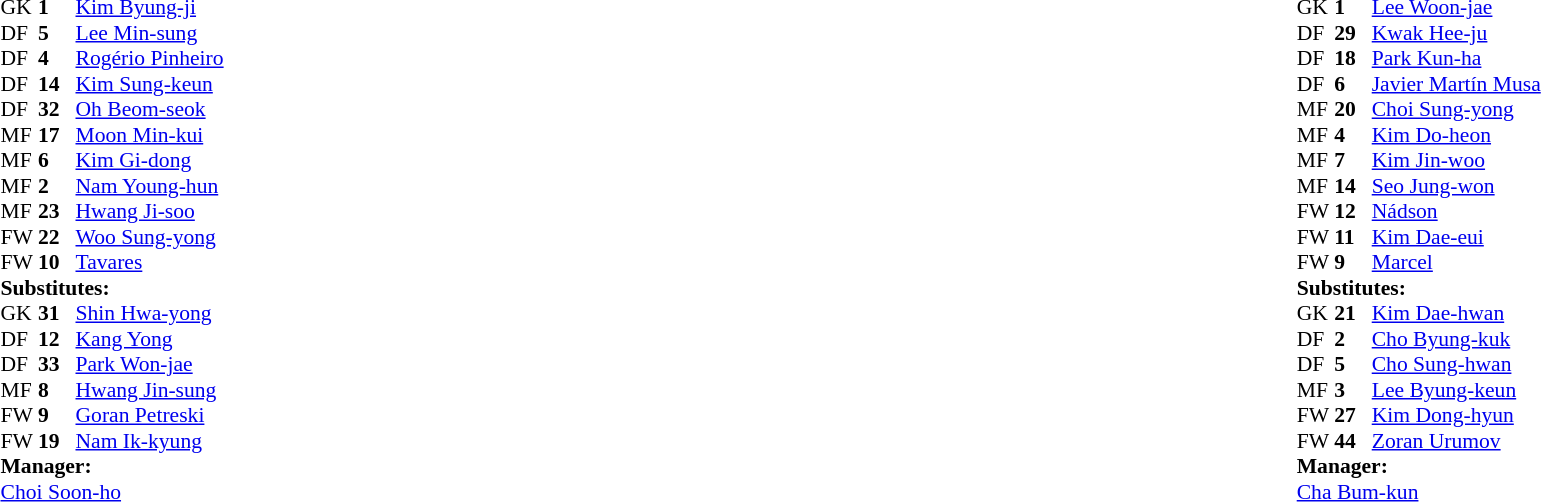<table width="100%">
<tr>
<td valign="top" width="50%"><br><table style="font-size: 90%" cellspacing="0" cellpadding="0">
<tr>
<th width=25></th>
<th width=25></th>
</tr>
<tr>
<td>GK</td>
<td><strong>1</strong></td>
<td> <a href='#'>Kim Byung-ji</a></td>
</tr>
<tr>
<td>DF</td>
<td><strong>5</strong></td>
<td> <a href='#'>Lee Min-sung</a></td>
</tr>
<tr>
<td>DF</td>
<td><strong>4</strong></td>
<td> <a href='#'>Rogério Pinheiro</a></td>
</tr>
<tr>
<td>DF</td>
<td><strong>14</strong></td>
<td> <a href='#'>Kim Sung-keun</a></td>
</tr>
<tr>
<td>DF</td>
<td><strong>32</strong></td>
<td> <a href='#'>Oh Beom-seok</a></td>
</tr>
<tr>
<td>MF</td>
<td><strong>17</strong></td>
<td> <a href='#'>Moon Min-kui</a></td>
</tr>
<tr>
<td>MF</td>
<td><strong>6</strong></td>
<td> <a href='#'>Kim Gi-dong</a></td>
<td></td>
<td></td>
</tr>
<tr>
<td>MF</td>
<td><strong>2</strong></td>
<td> <a href='#'>Nam Young-hun</a></td>
<td></td>
<td></td>
</tr>
<tr>
<td>MF</td>
<td><strong>23</strong></td>
<td> <a href='#'>Hwang Ji-soo</a></td>
</tr>
<tr>
<td>FW</td>
<td><strong>22</strong></td>
<td> <a href='#'>Woo Sung-yong</a></td>
</tr>
<tr>
<td>FW</td>
<td><strong>10</strong></td>
<td> <a href='#'>Tavares</a></td>
<td></td>
<td></td>
</tr>
<tr>
<td colspan=3><strong>Substitutes:</strong></td>
</tr>
<tr>
<td>GK</td>
<td><strong>31</strong></td>
<td> <a href='#'>Shin Hwa-yong</a></td>
</tr>
<tr>
<td>DF</td>
<td><strong>12</strong></td>
<td> <a href='#'>Kang Yong</a></td>
<td></td>
<td></td>
</tr>
<tr>
<td>DF</td>
<td><strong>33</strong></td>
<td> <a href='#'>Park Won-jae</a></td>
</tr>
<tr>
<td>MF</td>
<td><strong>8</strong></td>
<td> <a href='#'>Hwang Jin-sung</a></td>
</tr>
<tr>
<td>FW</td>
<td><strong>9</strong></td>
<td> <a href='#'>Goran Petreski</a></td>
<td></td>
<td></td>
</tr>
<tr>
<td>FW</td>
<td><strong>19</strong></td>
<td> <a href='#'>Nam Ik-kyung</a></td>
<td></td>
<td></td>
</tr>
<tr>
<td colspan=3><strong>Manager:</strong></td>
</tr>
<tr>
<td colspan=4> <a href='#'>Choi Soon-ho</a></td>
</tr>
</table>
</td>
<td valign="top"></td>
<td valign="top" width="50%"><br><table style="font-size: 90%" cellspacing="0" cellpadding="0" align=center>
<tr>
<th width=25></th>
<th width=25></th>
</tr>
<tr>
<td>GK</td>
<td><strong>1</strong></td>
<td> <a href='#'>Lee Woon-jae</a></td>
</tr>
<tr>
<td>DF</td>
<td><strong>29</strong></td>
<td> <a href='#'>Kwak Hee-ju</a></td>
</tr>
<tr>
<td>DF</td>
<td><strong>18</strong></td>
<td> <a href='#'>Park Kun-ha</a></td>
</tr>
<tr>
<td>DF</td>
<td><strong>6</strong></td>
<td> <a href='#'>Javier Martín Musa</a></td>
</tr>
<tr>
<td>MF</td>
<td><strong>20</strong></td>
<td> <a href='#'>Choi Sung-yong</a></td>
<td></td>
</tr>
<tr>
<td>MF</td>
<td><strong>4</strong></td>
<td> <a href='#'>Kim Do-heon</a></td>
</tr>
<tr>
<td>MF</td>
<td><strong>7</strong></td>
<td> <a href='#'>Kim Jin-woo</a></td>
<td></td>
<td></td>
</tr>
<tr>
<td>MF</td>
<td><strong>14</strong></td>
<td> <a href='#'>Seo Jung-won</a></td>
<td></td>
<td></td>
</tr>
<tr>
<td>FW</td>
<td><strong>12</strong></td>
<td> <a href='#'>Nádson</a></td>
</tr>
<tr>
<td>FW</td>
<td><strong>11</strong></td>
<td> <a href='#'>Kim Dae-eui</a></td>
</tr>
<tr>
<td>FW</td>
<td><strong>9</strong></td>
<td> <a href='#'>Marcel</a></td>
<td></td>
<td></td>
</tr>
<tr>
<td colspan=3><strong>Substitutes:</strong></td>
</tr>
<tr>
<td>GK</td>
<td><strong>21</strong></td>
<td> <a href='#'>Kim Dae-hwan</a></td>
</tr>
<tr>
<td>DF</td>
<td><strong>2</strong></td>
<td> <a href='#'>Cho Byung-kuk</a></td>
</tr>
<tr>
<td>DF</td>
<td><strong>5</strong></td>
<td> <a href='#'>Cho Sung-hwan</a></td>
<td></td>
<td></td>
</tr>
<tr>
<td>MF</td>
<td><strong>3</strong></td>
<td> <a href='#'>Lee Byung-keun</a></td>
</tr>
<tr>
<td>FW</td>
<td><strong>27</strong></td>
<td> <a href='#'>Kim Dong-hyun</a></td>
<td></td>
<td></td>
</tr>
<tr>
<td>FW</td>
<td><strong>44</strong></td>
<td> <a href='#'>Zoran Urumov</a></td>
<td></td>
<td></td>
</tr>
<tr>
<td colspan=3><strong>Manager:</strong></td>
</tr>
<tr>
<td colspan=4> <a href='#'>Cha Bum-kun</a></td>
</tr>
</table>
</td>
</tr>
</table>
